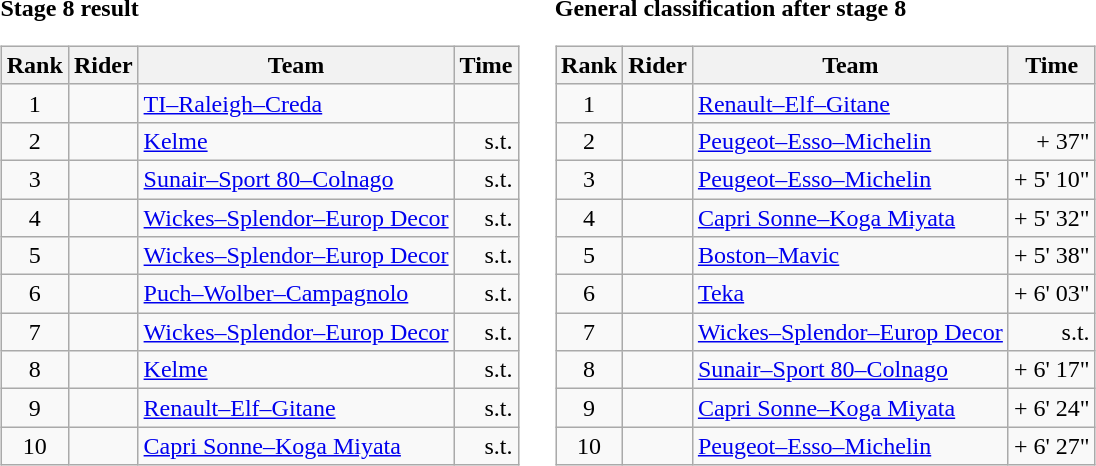<table>
<tr>
<td><strong>Stage 8 result</strong><br><table class="wikitable">
<tr>
<th scope="col">Rank</th>
<th scope="col">Rider</th>
<th scope="col">Team</th>
<th scope="col">Time</th>
</tr>
<tr>
<td style="text-align:center;">1</td>
<td></td>
<td><a href='#'>TI–Raleigh–Creda</a></td>
<td style="text-align:right;"></td>
</tr>
<tr>
<td style="text-align:center;">2</td>
<td></td>
<td><a href='#'>Kelme</a></td>
<td style="text-align:right;">s.t.</td>
</tr>
<tr>
<td style="text-align:center;">3</td>
<td></td>
<td><a href='#'>Sunair–Sport 80–Colnago</a></td>
<td style="text-align:right;">s.t.</td>
</tr>
<tr>
<td style="text-align:center;">4</td>
<td></td>
<td><a href='#'>Wickes–Splendor–Europ Decor</a></td>
<td style="text-align:right;">s.t.</td>
</tr>
<tr>
<td style="text-align:center;">5</td>
<td></td>
<td><a href='#'>Wickes–Splendor–Europ Decor</a></td>
<td style="text-align:right;">s.t.</td>
</tr>
<tr>
<td style="text-align:center;">6</td>
<td></td>
<td><a href='#'>Puch–Wolber–Campagnolo</a></td>
<td style="text-align:right;">s.t.</td>
</tr>
<tr>
<td style="text-align:center;">7</td>
<td></td>
<td><a href='#'>Wickes–Splendor–Europ Decor</a></td>
<td style="text-align:right;">s.t.</td>
</tr>
<tr>
<td style="text-align:center;">8</td>
<td></td>
<td><a href='#'>Kelme</a></td>
<td style="text-align:right;">s.t.</td>
</tr>
<tr>
<td style="text-align:center;">9</td>
<td></td>
<td><a href='#'>Renault–Elf–Gitane</a></td>
<td style="text-align:right;">s.t.</td>
</tr>
<tr>
<td style="text-align:center;">10</td>
<td></td>
<td><a href='#'>Capri Sonne–Koga Miyata</a></td>
<td style="text-align:right;">s.t.</td>
</tr>
</table>
</td>
<td></td>
<td><strong>General classification after stage 8</strong><br><table class="wikitable">
<tr>
<th scope="col">Rank</th>
<th scope="col">Rider</th>
<th scope="col">Team</th>
<th scope="col">Time</th>
</tr>
<tr>
<td style="text-align:center;">1</td>
<td> </td>
<td><a href='#'>Renault–Elf–Gitane</a></td>
<td style="text-align:right;"></td>
</tr>
<tr>
<td style="text-align:center;">2</td>
<td></td>
<td><a href='#'>Peugeot–Esso–Michelin</a></td>
<td style="text-align:right;">+ 37"</td>
</tr>
<tr>
<td style="text-align:center;">3</td>
<td></td>
<td><a href='#'>Peugeot–Esso–Michelin</a></td>
<td style="text-align:right;">+ 5' 10"</td>
</tr>
<tr>
<td style="text-align:center;">4</td>
<td></td>
<td><a href='#'>Capri Sonne–Koga Miyata</a></td>
<td style="text-align:right;">+ 5' 32"</td>
</tr>
<tr>
<td style="text-align:center;">5</td>
<td></td>
<td><a href='#'>Boston–Mavic</a></td>
<td style="text-align:right;">+ 5' 38"</td>
</tr>
<tr>
<td style="text-align:center;">6</td>
<td></td>
<td><a href='#'>Teka</a></td>
<td style="text-align:right;">+ 6' 03"</td>
</tr>
<tr>
<td style="text-align:center;">7</td>
<td></td>
<td><a href='#'>Wickes–Splendor–Europ Decor</a></td>
<td style="text-align:right;">s.t.</td>
</tr>
<tr>
<td style="text-align:center;">8</td>
<td></td>
<td><a href='#'>Sunair–Sport 80–Colnago</a></td>
<td style="text-align:right;">+ 6' 17"</td>
</tr>
<tr>
<td style="text-align:center;">9</td>
<td></td>
<td><a href='#'>Capri Sonne–Koga Miyata</a></td>
<td style="text-align:right;">+ 6' 24"</td>
</tr>
<tr>
<td style="text-align:center;">10</td>
<td></td>
<td><a href='#'>Peugeot–Esso–Michelin</a></td>
<td style="text-align:right;">+ 6' 27"</td>
</tr>
</table>
</td>
</tr>
</table>
